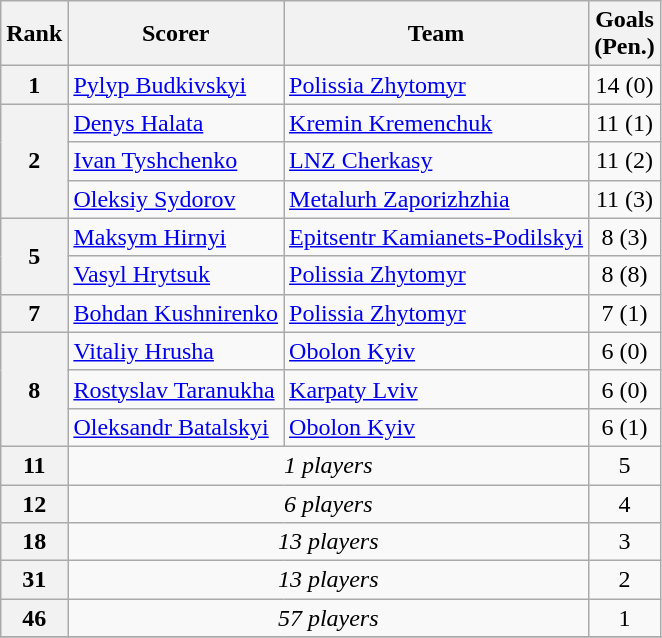<table class="wikitable">
<tr>
<th>Rank</th>
<th>Scorer</th>
<th>Team</th>
<th>Goals<br>(Pen.)</th>
</tr>
<tr>
<th align=center rowspan=1>1</th>
<td><a href='#'>Pylyp Budkivskyi</a></td>
<td><a href='#'>Polissia Zhytomyr</a></td>
<td align=center>14 (0)</td>
</tr>
<tr>
<th align=center rowspan=3>2</th>
<td><a href='#'>Denys Halata</a></td>
<td><a href='#'>Kremin Kremenchuk</a></td>
<td align=center>11 (1)</td>
</tr>
<tr>
<td><a href='#'>Ivan Tyshchenko</a></td>
<td><a href='#'>LNZ Cherkasy</a></td>
<td align=center>11 (2)</td>
</tr>
<tr>
<td><a href='#'>Oleksiy Sydorov</a></td>
<td><a href='#'>Metalurh Zaporizhzhia</a></td>
<td align=center>11 (3)</td>
</tr>
<tr>
<th align=center rowspan=2>5</th>
<td><a href='#'>Maksym Hirnyi</a></td>
<td><a href='#'>Epitsentr Kamianets-Podilskyi</a></td>
<td align=center>8 (3)</td>
</tr>
<tr>
<td><a href='#'>Vasyl Hrytsuk</a></td>
<td><a href='#'>Polissia Zhytomyr</a></td>
<td align=center>8 (8)</td>
</tr>
<tr>
<th align=center rowspan=1>7</th>
<td><a href='#'>Bohdan Kushnirenko</a></td>
<td><a href='#'>Polissia Zhytomyr</a></td>
<td align=center>7 (1)</td>
</tr>
<tr>
<th align=center rowspan=3>8</th>
<td><a href='#'>Vitaliy Hrusha</a></td>
<td><a href='#'>Obolon Kyiv</a></td>
<td align=center>6 (0)</td>
</tr>
<tr>
<td><a href='#'>Rostyslav Taranukha</a></td>
<td><a href='#'>Karpaty Lviv</a></td>
<td align=center>6 (0)</td>
</tr>
<tr>
<td><a href='#'>Oleksandr Batalskyi</a></td>
<td><a href='#'>Obolon Kyiv</a></td>
<td align=center>6 (1)</td>
</tr>
<tr>
<th align=center>11</th>
<td colspan=2 align=center><em>1 players</em></td>
<td align=center>5</td>
</tr>
<tr>
<th align=center>12</th>
<td colspan=2 align=center><em>6 players</em></td>
<td align=center>4</td>
</tr>
<tr>
<th align=center>18</th>
<td colspan=2 align=center><em>13 players</em></td>
<td align=center>3</td>
</tr>
<tr>
<th align=center>31</th>
<td colspan=2 align=center><em>13 players</em></td>
<td align=center>2</td>
</tr>
<tr>
<th align=center>46</th>
<td colspan=2 align=center><em>57 players</em></td>
<td align=center>1</td>
</tr>
<tr>
</tr>
</table>
